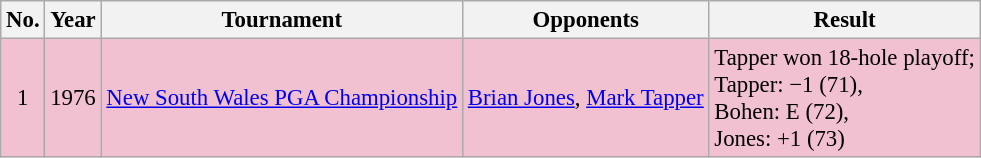<table class="wikitable" style="font-size:95%;">
<tr>
<th>No.</th>
<th>Year</th>
<th>Tournament</th>
<th>Opponents</th>
<th>Result</th>
</tr>
<tr style="background:#F2C1D1;">
<td align=center>1</td>
<td>1976</td>
<td><a href='#'>New South Wales PGA Championship</a></td>
<td> <a href='#'>Brian Jones</a>,  <a href='#'>Mark Tapper</a></td>
<td>Tapper won 18-hole playoff;<br>Tapper: −1 (71),<br>Bohen: E (72),<br>Jones: +1 (73)</td>
</tr>
</table>
